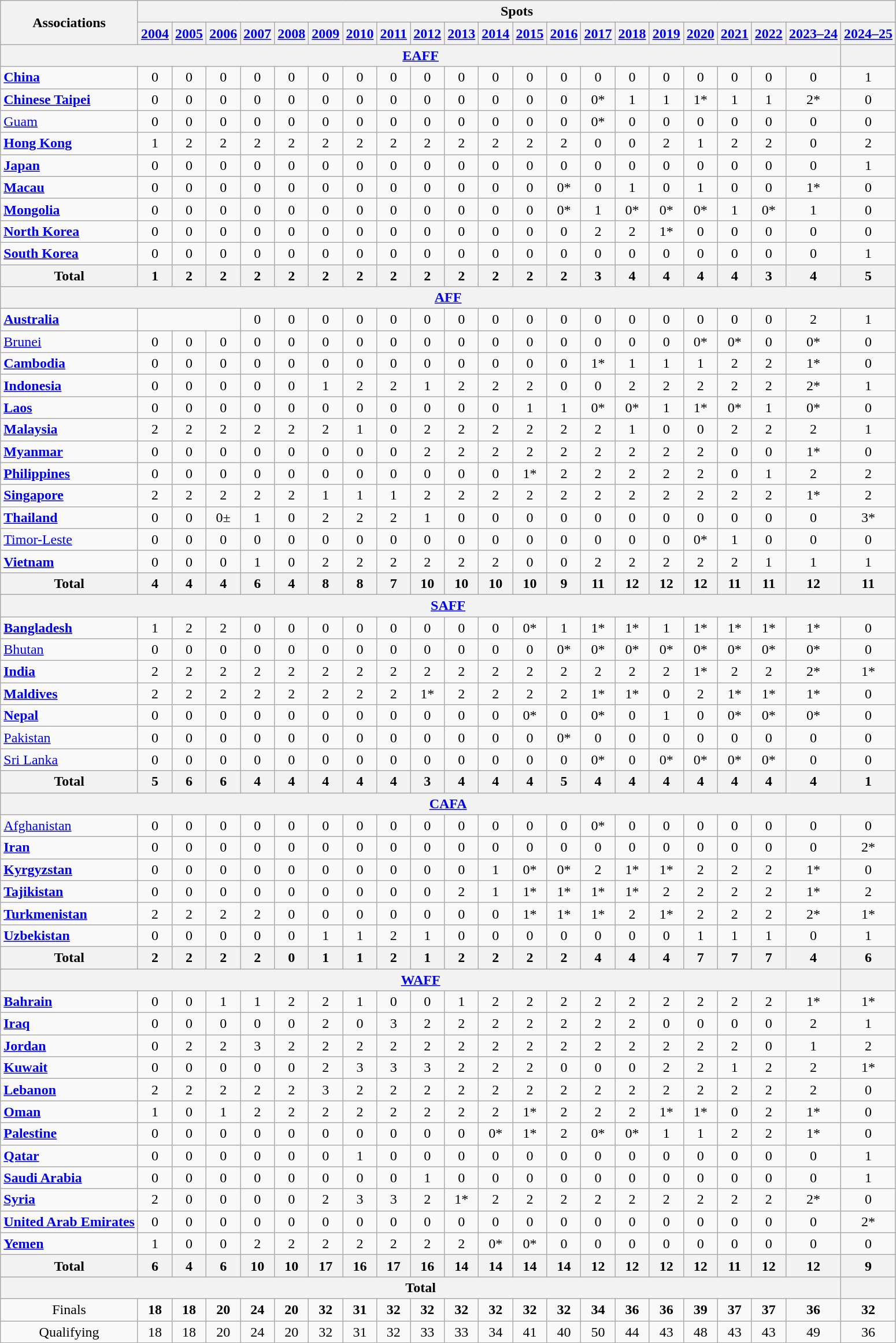<table class="wikitable" style="text-align: Center;">
<tr>
<th rowspan="2">Associations</th>
<th colspan="21">Spots</th>
</tr>
<tr>
<th><a href='#'>2004</a></th>
<th><a href='#'>2005</a></th>
<th><a href='#'>2006</a></th>
<th><a href='#'>2007</a></th>
<th><a href='#'>2008</a></th>
<th><a href='#'>2009</a></th>
<th><a href='#'>2010</a></th>
<th><a href='#'>2011</a></th>
<th><a href='#'>2012</a></th>
<th><a href='#'>2013</a></th>
<th><a href='#'>2014</a></th>
<th><a href='#'>2015</a></th>
<th><a href='#'>2016</a></th>
<th><a href='#'>2017</a></th>
<th><a href='#'>2018</a></th>
<th><a href='#'>2019</a></th>
<th><a href='#'>2020</a></th>
<th><a href='#'>2021</a></th>
<th><a href='#'>2022</a></th>
<th><a href='#'>2023–24</a></th>
<th><a href='#'>2024–25</a></th>
</tr>
<tr>
<th align=center colspan=21><a href='#'>EAFF</a></th>
<th></th>
</tr>
<tr>
<td align=left><strong> <a href='#'>China</a></strong></td>
<td>0</td>
<td>0</td>
<td>0</td>
<td>0</td>
<td>0</td>
<td>0</td>
<td>0</td>
<td>0</td>
<td>0</td>
<td>0</td>
<td>0</td>
<td>0</td>
<td>0</td>
<td>0</td>
<td>0</td>
<td>0</td>
<td>0</td>
<td>0</td>
<td>0</td>
<td>0</td>
<td>1</td>
</tr>
<tr>
<td align=left><strong> <a href='#'>Chinese Taipei</a></strong></td>
<td>0</td>
<td>0</td>
<td>0</td>
<td>0</td>
<td>0</td>
<td>0</td>
<td>0</td>
<td>0</td>
<td>0</td>
<td>0</td>
<td>0</td>
<td>0</td>
<td>0</td>
<td>0*</td>
<td>1</td>
<td>1</td>
<td>1*</td>
<td>1</td>
<td>1</td>
<td>2*</td>
<td>0</td>
</tr>
<tr>
<td align=left> <a href='#'>Guam</a></td>
<td>0</td>
<td>0</td>
<td>0</td>
<td>0</td>
<td>0</td>
<td>0</td>
<td>0</td>
<td>0</td>
<td>0</td>
<td>0</td>
<td>0</td>
<td>0</td>
<td>0</td>
<td>0*</td>
<td>0</td>
<td>0</td>
<td>0</td>
<td>0</td>
<td>0</td>
<td>0</td>
<td>0</td>
</tr>
<tr>
<td align=left><strong> <a href='#'>Hong Kong</a></strong></td>
<td>1</td>
<td>2</td>
<td>2</td>
<td>2</td>
<td>2</td>
<td>2</td>
<td>2</td>
<td>2</td>
<td>2</td>
<td>2</td>
<td>2</td>
<td>2</td>
<td>2</td>
<td>0</td>
<td>0</td>
<td>2</td>
<td>1</td>
<td>2</td>
<td>2</td>
<td>0</td>
<td>2</td>
</tr>
<tr>
<td align=left><strong> <a href='#'>Japan</a></strong></td>
<td>0</td>
<td>0</td>
<td>0</td>
<td>0</td>
<td>0</td>
<td>0</td>
<td>0</td>
<td>0</td>
<td>0</td>
<td>0</td>
<td>0</td>
<td>0</td>
<td>0</td>
<td>0</td>
<td>0</td>
<td>0</td>
<td>0</td>
<td>0</td>
<td>0</td>
<td>0</td>
<td>1</td>
</tr>
<tr>
<td align=left><strong> <a href='#'>Macau</a></strong></td>
<td>0</td>
<td>0</td>
<td>0</td>
<td>0</td>
<td>0</td>
<td>0</td>
<td>0</td>
<td>0</td>
<td>0</td>
<td>0</td>
<td>0</td>
<td>0</td>
<td>0*</td>
<td>0</td>
<td>1</td>
<td>0</td>
<td>1</td>
<td>0</td>
<td>0</td>
<td>1*</td>
<td>0</td>
</tr>
<tr>
<td align=left><strong> <a href='#'>Mongolia</a></strong></td>
<td>0</td>
<td>0</td>
<td>0</td>
<td>0</td>
<td>0</td>
<td>0</td>
<td>0</td>
<td>0</td>
<td>0</td>
<td>0</td>
<td>0</td>
<td>0</td>
<td>0*</td>
<td>1</td>
<td>0*</td>
<td>0*</td>
<td>0*</td>
<td>1</td>
<td>0*</td>
<td>1</td>
<td>0</td>
</tr>
<tr>
<td align=left><strong> <a href='#'>North Korea</a></strong></td>
<td>0</td>
<td>0</td>
<td>0</td>
<td>0</td>
<td>0</td>
<td>0</td>
<td>0</td>
<td>0</td>
<td>0</td>
<td>0</td>
<td>0</td>
<td>0</td>
<td>0</td>
<td>2</td>
<td>2</td>
<td>1*</td>
<td>0</td>
<td>0</td>
<td>0</td>
<td>0</td>
<td>0</td>
</tr>
<tr>
<td align="left"><strong> <a href='#'>South Korea</a></strong></td>
<td>0</td>
<td>0</td>
<td>0</td>
<td>0</td>
<td>0</td>
<td>0</td>
<td>0</td>
<td>0</td>
<td>0</td>
<td>0</td>
<td>0</td>
<td>0</td>
<td>0</td>
<td>0</td>
<td>0</td>
<td>0</td>
<td>0</td>
<td>0</td>
<td>0</td>
<td>0</td>
<td>1</td>
</tr>
<tr>
<th align="left">Total</th>
<th>1</th>
<th>2</th>
<th>2</th>
<th>2</th>
<th>2</th>
<th>2</th>
<th>2</th>
<th>2</th>
<th>2</th>
<th>2</th>
<th>2</th>
<th>2</th>
<th>2</th>
<th>3</th>
<th>4</th>
<th>4</th>
<th>4</th>
<th>4</th>
<th>3</th>
<th>4</th>
<th>5</th>
</tr>
<tr>
<th colspan="22" align="center"><a href='#'>AFF</a></th>
</tr>
<tr>
<td align=left><strong> <a href='#'>Australia</a></strong></td>
<td colspan = 3><em></em></td>
<td>0</td>
<td>0</td>
<td>0</td>
<td>0</td>
<td>0</td>
<td>0</td>
<td>0</td>
<td>0</td>
<td>0</td>
<td>0</td>
<td>0</td>
<td>0</td>
<td>0</td>
<td>0</td>
<td>0</td>
<td>0</td>
<td>2</td>
<td>1</td>
</tr>
<tr>
<td align=left> <a href='#'>Brunei</a></td>
<td>0</td>
<td>0</td>
<td>0</td>
<td>0</td>
<td>0</td>
<td>0</td>
<td>0</td>
<td>0</td>
<td>0</td>
<td>0</td>
<td>0</td>
<td>0</td>
<td>0</td>
<td>0</td>
<td>0</td>
<td>0</td>
<td>0*</td>
<td>0*</td>
<td>0</td>
<td>0*</td>
<td>0</td>
</tr>
<tr>
<td align=left><strong> <a href='#'>Cambodia</a></strong></td>
<td>0</td>
<td>0</td>
<td>0</td>
<td>0</td>
<td>0</td>
<td>0</td>
<td>0</td>
<td>0</td>
<td>0</td>
<td>0</td>
<td>0</td>
<td>0</td>
<td>0</td>
<td>1*</td>
<td>1</td>
<td>1</td>
<td>1</td>
<td>2</td>
<td>2</td>
<td>1*</td>
<td>0</td>
</tr>
<tr>
<td align=left><strong> <a href='#'>Indonesia</a></strong></td>
<td>0</td>
<td>0</td>
<td>0</td>
<td>0</td>
<td>0</td>
<td>1</td>
<td>2</td>
<td>2</td>
<td>1</td>
<td>2</td>
<td>2</td>
<td>2</td>
<td>0</td>
<td>0</td>
<td>2</td>
<td>2</td>
<td>2</td>
<td>2</td>
<td>2</td>
<td>2*</td>
<td>1</td>
</tr>
<tr>
<td align=left><strong> <a href='#'>Laos</a></strong></td>
<td>0</td>
<td>0</td>
<td>0</td>
<td>0</td>
<td>0</td>
<td>0</td>
<td>0</td>
<td>0</td>
<td>0</td>
<td>0</td>
<td>0</td>
<td>1</td>
<td>1</td>
<td>0*</td>
<td>0*</td>
<td>1</td>
<td>1*</td>
<td>0*</td>
<td>1</td>
<td>0*</td>
<td>0</td>
</tr>
<tr>
<td align=left><strong> <a href='#'>Malaysia</a></strong></td>
<td>2</td>
<td>2</td>
<td>2</td>
<td>2</td>
<td>2</td>
<td>2</td>
<td>1</td>
<td>0</td>
<td>2</td>
<td>2</td>
<td>2</td>
<td>2</td>
<td>2</td>
<td>2</td>
<td>1</td>
<td>0</td>
<td>0</td>
<td>2</td>
<td>2</td>
<td>2</td>
<td>1</td>
</tr>
<tr>
<td align=left><strong> <a href='#'>Myanmar</a></strong></td>
<td>0</td>
<td>0</td>
<td>0</td>
<td>0</td>
<td>0</td>
<td>0</td>
<td>0</td>
<td>0</td>
<td>2</td>
<td>2</td>
<td>2</td>
<td>2</td>
<td>2</td>
<td>2</td>
<td>2</td>
<td>2</td>
<td>2</td>
<td>0</td>
<td>0</td>
<td>1*</td>
<td>0</td>
</tr>
<tr>
<td align=left><strong> <a href='#'>Philippines</a></strong></td>
<td>0</td>
<td>0</td>
<td>0</td>
<td>0</td>
<td>0</td>
<td>0</td>
<td>0</td>
<td>0</td>
<td>0</td>
<td>0</td>
<td>0</td>
<td>1*</td>
<td>2</td>
<td>2</td>
<td>2</td>
<td>2</td>
<td>2</td>
<td>0</td>
<td>1</td>
<td>2</td>
<td>2</td>
</tr>
<tr>
<td align=left><strong> <a href='#'>Singapore</a></strong></td>
<td>2</td>
<td>2</td>
<td>2</td>
<td>2</td>
<td>2</td>
<td>1</td>
<td>1</td>
<td>1</td>
<td>2</td>
<td>2</td>
<td>2</td>
<td>2</td>
<td>2</td>
<td>2</td>
<td>2</td>
<td>2</td>
<td>2</td>
<td>2</td>
<td>2</td>
<td>1*</td>
<td>2</td>
</tr>
<tr>
<td align=left><strong> <a href='#'>Thailand</a></strong></td>
<td>0</td>
<td>0</td>
<td>0±</td>
<td>1</td>
<td>0</td>
<td>2</td>
<td>2</td>
<td>2</td>
<td>1</td>
<td>0</td>
<td>0</td>
<td>0</td>
<td>0</td>
<td>0</td>
<td>0</td>
<td>0</td>
<td>0</td>
<td>0</td>
<td>0</td>
<td>0</td>
<td>3*</td>
</tr>
<tr>
<td align=left> <a href='#'>Timor-Leste</a></td>
<td>0</td>
<td>0</td>
<td>0</td>
<td>0</td>
<td>0</td>
<td>0</td>
<td>0</td>
<td>0</td>
<td>0</td>
<td>0</td>
<td>0</td>
<td>0</td>
<td>0</td>
<td>0</td>
<td>0</td>
<td>0</td>
<td>0*</td>
<td>1</td>
<td>0</td>
<td>0</td>
<td>0</td>
</tr>
<tr>
<td align=left><strong> <a href='#'>Vietnam</a></strong></td>
<td>0</td>
<td>0</td>
<td>0</td>
<td>1</td>
<td>0</td>
<td>2</td>
<td>2</td>
<td>2</td>
<td>2</td>
<td>2</td>
<td>2</td>
<td>0</td>
<td>0</td>
<td>2</td>
<td>2</td>
<td>2</td>
<td>2</td>
<td>2</td>
<td>1</td>
<td>1</td>
<td>1</td>
</tr>
<tr>
<th align="left">Total</th>
<th>4</th>
<th>4</th>
<th>4</th>
<th>6</th>
<th>4</th>
<th>8</th>
<th>8</th>
<th>7</th>
<th>10</th>
<th>10</th>
<th>10</th>
<th>10</th>
<th>9</th>
<th>11</th>
<th>12</th>
<th>12</th>
<th>12</th>
<th>11</th>
<th>11</th>
<th>12</th>
<th>11</th>
</tr>
<tr>
<th colspan="22" align="center"><a href='#'>SAFF</a></th>
</tr>
<tr>
<td align=left><strong> <a href='#'>Bangladesh</a></strong></td>
<td>1</td>
<td>2</td>
<td>2</td>
<td>0</td>
<td>0</td>
<td>0</td>
<td>0</td>
<td>0</td>
<td>0</td>
<td>0</td>
<td>0</td>
<td>0*</td>
<td>1</td>
<td>1*</td>
<td>1*</td>
<td>1</td>
<td>1*</td>
<td>1*</td>
<td>1*</td>
<td>1*</td>
<td>0</td>
</tr>
<tr>
<td align=left> <a href='#'>Bhutan</a></td>
<td>0</td>
<td>0</td>
<td>0</td>
<td>0</td>
<td>0</td>
<td>0</td>
<td>0</td>
<td>0</td>
<td>0</td>
<td>0</td>
<td>0</td>
<td>0</td>
<td>0*</td>
<td>0*</td>
<td>0*</td>
<td>0*</td>
<td>0*</td>
<td>0*</td>
<td>0*</td>
<td>0*</td>
<td>0</td>
</tr>
<tr>
<td align=left><strong> <a href='#'>India</a></strong></td>
<td>2</td>
<td>2</td>
<td>2</td>
<td>2</td>
<td>2</td>
<td>2</td>
<td>2</td>
<td>2</td>
<td>2</td>
<td>2</td>
<td>2</td>
<td>2</td>
<td>2</td>
<td>2</td>
<td>2</td>
<td>2</td>
<td>1*</td>
<td>2</td>
<td>2</td>
<td>2*</td>
<td>1*</td>
</tr>
<tr>
<td align=left><strong> <a href='#'>Maldives</a></strong></td>
<td>2</td>
<td>2</td>
<td>2</td>
<td>2</td>
<td>2</td>
<td>2</td>
<td>2</td>
<td>2</td>
<td>1*</td>
<td>2</td>
<td>2</td>
<td>2</td>
<td>2</td>
<td>1*</td>
<td>1*</td>
<td>0</td>
<td>2</td>
<td>1*</td>
<td>1*</td>
<td>1*</td>
<td>0</td>
</tr>
<tr>
<td align=left><strong> <a href='#'>Nepal</a></strong></td>
<td>0</td>
<td>0</td>
<td>0</td>
<td>0</td>
<td>0</td>
<td>0</td>
<td>0</td>
<td>0</td>
<td>0</td>
<td>0</td>
<td>0</td>
<td>0*</td>
<td>0</td>
<td>0*</td>
<td>0</td>
<td>1</td>
<td>0</td>
<td>0*</td>
<td>0*</td>
<td>0*</td>
<td>0</td>
</tr>
<tr>
<td align=left> <a href='#'>Pakistan</a></td>
<td>0</td>
<td>0</td>
<td>0</td>
<td>0</td>
<td>0</td>
<td>0</td>
<td>0</td>
<td>0</td>
<td>0</td>
<td>0</td>
<td>0</td>
<td>0</td>
<td>0*</td>
<td>0</td>
<td>0</td>
<td>0</td>
<td>0</td>
<td>0</td>
<td>0</td>
<td>0</td>
<td>0</td>
</tr>
<tr>
<td align=left> <a href='#'>Sri Lanka</a></td>
<td>0</td>
<td>0</td>
<td>0</td>
<td>0</td>
<td>0</td>
<td>0</td>
<td>0</td>
<td>0</td>
<td>0</td>
<td>0</td>
<td>0</td>
<td>0</td>
<td>0</td>
<td>0*</td>
<td>0</td>
<td>0*</td>
<td>0*</td>
<td>0*</td>
<td>0*</td>
<td>0</td>
<td>0</td>
</tr>
<tr>
<th align="left">Total</th>
<th>5</th>
<th>6</th>
<th>6</th>
<th>4</th>
<th>4</th>
<th>4</th>
<th>4</th>
<th>4</th>
<th>3</th>
<th>4</th>
<th>4</th>
<th>4</th>
<th>5</th>
<th>4</th>
<th>4</th>
<th>4</th>
<th>4</th>
<th>4</th>
<th>4</th>
<th>4</th>
<th>1</th>
</tr>
<tr>
<th colspan="22" align="center"><a href='#'>CAFA</a></th>
</tr>
<tr>
<td align=left> <a href='#'>Afghanistan</a></td>
<td>0</td>
<td>0</td>
<td>0</td>
<td>0</td>
<td>0</td>
<td>0</td>
<td>0</td>
<td>0</td>
<td>0</td>
<td>0</td>
<td>0</td>
<td>0</td>
<td>0</td>
<td>0*</td>
<td>0</td>
<td>0</td>
<td>0</td>
<td>0</td>
<td>0</td>
<td>0</td>
<td>0</td>
</tr>
<tr>
<td align=left><strong> <a href='#'>Iran</a></strong></td>
<td>0</td>
<td>0</td>
<td>0</td>
<td>0</td>
<td>0</td>
<td>0</td>
<td>0</td>
<td>0</td>
<td>0</td>
<td>0</td>
<td>0</td>
<td>0</td>
<td>0</td>
<td>0</td>
<td>0</td>
<td>0</td>
<td>0</td>
<td>0</td>
<td>0</td>
<td>0</td>
<td>2*</td>
</tr>
<tr>
<td align=left><strong> <a href='#'>Kyrgyzstan</a></strong></td>
<td>0</td>
<td>0</td>
<td>0</td>
<td>0</td>
<td>0</td>
<td>0</td>
<td>0</td>
<td>0</td>
<td>0</td>
<td>0</td>
<td>1</td>
<td>0*</td>
<td>0*</td>
<td>2</td>
<td>1*</td>
<td>1*</td>
<td>2</td>
<td>2</td>
<td>2</td>
<td>1*</td>
<td>0</td>
</tr>
<tr>
<td align=left><strong> <a href='#'>Tajikistan</a></strong></td>
<td>0</td>
<td>0</td>
<td>0</td>
<td>0</td>
<td>0</td>
<td>0</td>
<td>0</td>
<td>0</td>
<td>0</td>
<td>2</td>
<td>1</td>
<td>1*</td>
<td>1*</td>
<td>1*</td>
<td>1*</td>
<td>2</td>
<td>2</td>
<td>2</td>
<td>2</td>
<td>1*</td>
<td>2</td>
</tr>
<tr>
<td align=left><strong> <a href='#'>Turkmenistan</a></strong></td>
<td>2</td>
<td>2</td>
<td>2</td>
<td>2</td>
<td>0</td>
<td>0</td>
<td>0</td>
<td>0</td>
<td>0</td>
<td>0</td>
<td>0</td>
<td>1*</td>
<td>1*</td>
<td>1*</td>
<td>2</td>
<td>1*</td>
<td>2</td>
<td>2</td>
<td>2</td>
<td>2*</td>
<td>1*</td>
</tr>
<tr>
<td align=left><strong> <a href='#'>Uzbekistan</a></strong></td>
<td>0</td>
<td>0</td>
<td>0</td>
<td>0</td>
<td>0</td>
<td>1</td>
<td>1</td>
<td>2</td>
<td>1</td>
<td>0</td>
<td>0</td>
<td>0</td>
<td>0</td>
<td>0</td>
<td>0</td>
<td>0</td>
<td>1</td>
<td>1</td>
<td>1</td>
<td>0</td>
<td>1</td>
</tr>
<tr>
<th align="left">Total</th>
<th>2</th>
<th>2</th>
<th>2</th>
<th>2</th>
<th>0</th>
<th>1</th>
<th>1</th>
<th>2</th>
<th>1</th>
<th>2</th>
<th>2</th>
<th>2</th>
<th>2</th>
<th>4</th>
<th>4</th>
<th>4</th>
<th>7</th>
<th>7</th>
<th>7</th>
<th>4</th>
<th>6</th>
</tr>
<tr>
<th align=center colspan=21><a href='#'>WAFF</a></th>
<th></th>
</tr>
<tr>
<td align=left><strong> <a href='#'>Bahrain</a></strong></td>
<td>0</td>
<td>0</td>
<td>1</td>
<td>1</td>
<td>2</td>
<td>2</td>
<td>1</td>
<td>0</td>
<td>0</td>
<td>1</td>
<td>2</td>
<td>2</td>
<td>2</td>
<td>2</td>
<td>2</td>
<td>2</td>
<td>2</td>
<td>2</td>
<td>2</td>
<td>1*</td>
<td>1*</td>
</tr>
<tr>
<td align=left><strong> <a href='#'>Iraq</a></strong></td>
<td>0</td>
<td>0</td>
<td>0</td>
<td>0</td>
<td>0</td>
<td>2</td>
<td>0</td>
<td>3</td>
<td>2</td>
<td>2</td>
<td>2</td>
<td>2</td>
<td>2</td>
<td>2</td>
<td>2</td>
<td>0</td>
<td>0</td>
<td>0</td>
<td>0</td>
<td>2</td>
<td>1</td>
</tr>
<tr>
<td align=left><strong> <a href='#'>Jordan</a></strong></td>
<td>0</td>
<td>2</td>
<td>2</td>
<td>3</td>
<td>2</td>
<td>2</td>
<td>2</td>
<td>2</td>
<td>2</td>
<td>2</td>
<td>2</td>
<td>2</td>
<td>2</td>
<td>2</td>
<td>2</td>
<td>2</td>
<td>2</td>
<td>2</td>
<td>0</td>
<td>1</td>
<td>2</td>
</tr>
<tr>
<td align=left><strong> <a href='#'>Kuwait</a></strong></td>
<td>0</td>
<td>0</td>
<td>0</td>
<td>0</td>
<td>0</td>
<td>2</td>
<td>3</td>
<td>3</td>
<td>3</td>
<td>2</td>
<td>2</td>
<td>2</td>
<td>0</td>
<td>0</td>
<td>0</td>
<td>2</td>
<td>2</td>
<td>1</td>
<td>2</td>
<td>2</td>
<td>1*</td>
</tr>
<tr>
<td align=left><strong> <a href='#'>Lebanon</a></strong></td>
<td>2</td>
<td>2</td>
<td>2</td>
<td>2</td>
<td>2</td>
<td>3</td>
<td>2</td>
<td>2</td>
<td>2</td>
<td>2</td>
<td>2</td>
<td>2</td>
<td>2</td>
<td>2</td>
<td>2</td>
<td>2</td>
<td>2</td>
<td>2</td>
<td>2</td>
<td>2</td>
<td>0</td>
</tr>
<tr>
<td align=left><strong> <a href='#'>Oman</a></strong></td>
<td>1</td>
<td>0</td>
<td>1</td>
<td>2</td>
<td>2</td>
<td>2</td>
<td>2</td>
<td>2</td>
<td>2</td>
<td>2</td>
<td>2</td>
<td>1*</td>
<td>2</td>
<td>2</td>
<td>2</td>
<td>1*</td>
<td>1*</td>
<td>0</td>
<td>2</td>
<td>1*</td>
<td>0</td>
</tr>
<tr>
<td align=left><strong> <a href='#'>Palestine</a></strong></td>
<td>0</td>
<td>0</td>
<td>0</td>
<td>0</td>
<td>0</td>
<td>0</td>
<td>0</td>
<td>0</td>
<td>0</td>
<td>0</td>
<td>0*</td>
<td>1*</td>
<td>2</td>
<td>0*</td>
<td>0*</td>
<td>1</td>
<td>1</td>
<td>2</td>
<td>2</td>
<td>1*</td>
<td>0</td>
</tr>
<tr>
<td align=left><strong> <a href='#'>Qatar</a></strong></td>
<td>0</td>
<td>0</td>
<td>0</td>
<td>0</td>
<td>0</td>
<td>0</td>
<td>1</td>
<td>0</td>
<td>0</td>
<td>0</td>
<td>0</td>
<td>0</td>
<td>0</td>
<td>0</td>
<td>0</td>
<td>0</td>
<td>0</td>
<td>0</td>
<td>0</td>
<td>0</td>
<td>1</td>
</tr>
<tr>
<td align=left><strong> <a href='#'>Saudi Arabia</a></strong></td>
<td>0</td>
<td>0</td>
<td>0</td>
<td>0</td>
<td>0</td>
<td>0</td>
<td>0</td>
<td>0</td>
<td>1</td>
<td>0</td>
<td>0</td>
<td>0</td>
<td>0</td>
<td>0</td>
<td>0</td>
<td>0</td>
<td>0</td>
<td>0</td>
<td>0</td>
<td>0</td>
<td>1</td>
</tr>
<tr>
<td align=left><strong> <a href='#'>Syria</a></strong></td>
<td>2</td>
<td>0</td>
<td>0</td>
<td>0</td>
<td>0</td>
<td>2</td>
<td>3</td>
<td>3</td>
<td>2</td>
<td>1*</td>
<td>2</td>
<td>2</td>
<td>2</td>
<td>2</td>
<td>2</td>
<td>2</td>
<td>2</td>
<td>2</td>
<td>2</td>
<td>2*</td>
<td>0</td>
</tr>
<tr>
<td align=left> <a href='#'><strong>United Arab Emirates</strong></a></td>
<td>0</td>
<td>0</td>
<td>0</td>
<td>0</td>
<td>0</td>
<td>0</td>
<td>0</td>
<td>0</td>
<td>0</td>
<td>0</td>
<td>0</td>
<td>0</td>
<td>0</td>
<td>0</td>
<td>0</td>
<td>0</td>
<td>0</td>
<td>0</td>
<td>0</td>
<td>0</td>
<td>2*</td>
</tr>
<tr>
<td align=left><strong> <a href='#'>Yemen</a></strong></td>
<td>1</td>
<td>0</td>
<td>0</td>
<td>2</td>
<td>2</td>
<td>2</td>
<td>2</td>
<td>2</td>
<td>2</td>
<td>2</td>
<td>0*</td>
<td>0*</td>
<td>0</td>
<td>0</td>
<td>0</td>
<td>0</td>
<td>0</td>
<td>0</td>
<td>0</td>
<td>0</td>
<td>0</td>
</tr>
<tr>
<th align="left">Total</th>
<th>6</th>
<th>4</th>
<th>6</th>
<th>10</th>
<th>10</th>
<th>17</th>
<th>16</th>
<th>17</th>
<th>16</th>
<th>14</th>
<th>14</th>
<th>14</th>
<th>14</th>
<th>12</th>
<th>12</th>
<th>12</th>
<th>12</th>
<th>11</th>
<th>12</th>
<th>12</th>
<th>9</th>
</tr>
<tr>
<th style="text-align:center;" colspan="21">Total</th>
<th></th>
</tr>
<tr>
<td>Finals</td>
<td><strong>18</strong></td>
<td><strong>18</strong></td>
<td><strong>20</strong></td>
<td><strong>24</strong></td>
<td><strong>20</strong></td>
<td><strong>32</strong></td>
<td><strong>31</strong></td>
<td><strong>32</strong></td>
<td><strong>32</strong></td>
<td><strong>32</strong></td>
<td><strong>32</strong></td>
<td><strong>32</strong></td>
<td><strong>32</strong></td>
<td><strong>34</strong></td>
<td><strong>36</strong></td>
<td><strong>36</strong></td>
<td><strong>39</strong></td>
<td><strong>37</strong></td>
<td><strong>37</strong></td>
<td><strong>36</strong></td>
<td><strong>32</strong></td>
</tr>
<tr>
<td>Qualifying</td>
<td>18</td>
<td>18</td>
<td>20</td>
<td>24</td>
<td>20</td>
<td>32</td>
<td>31</td>
<td>32</td>
<td>33</td>
<td>33</td>
<td>34</td>
<td>41</td>
<td>40</td>
<td>50</td>
<td>44</td>
<td>43</td>
<td>48</td>
<td>43</td>
<td>43</td>
<td>49</td>
<td>36</td>
</tr>
</table>
